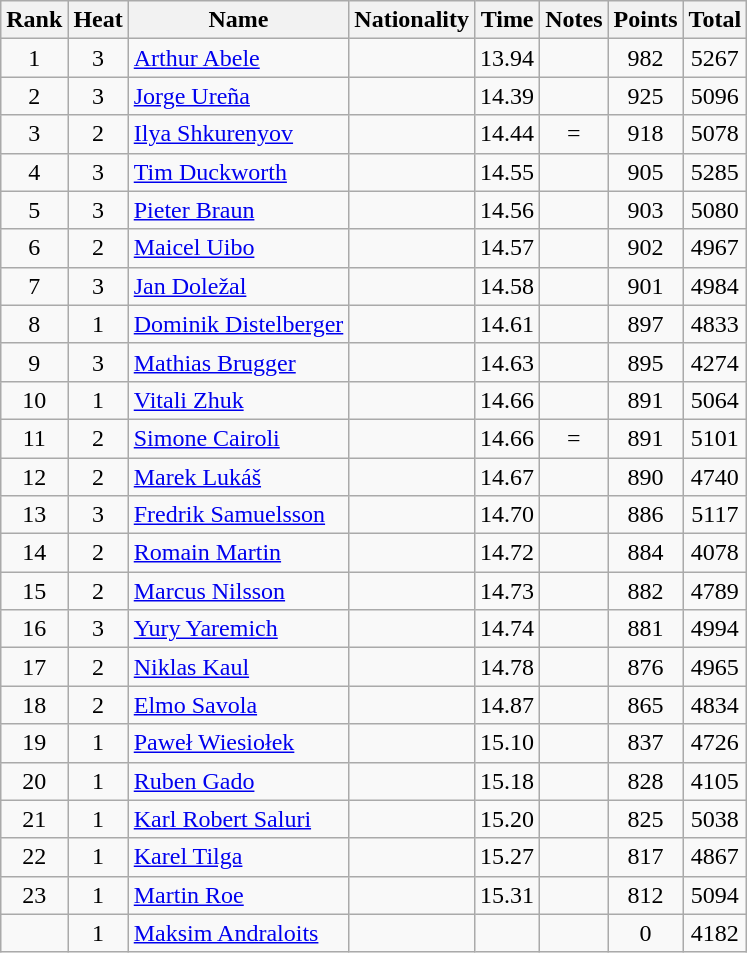<table class="wikitable sortable" style="text-align:center">
<tr>
<th>Rank</th>
<th>Heat</th>
<th>Name</th>
<th>Nationality</th>
<th>Time</th>
<th>Notes</th>
<th>Points</th>
<th>Total</th>
</tr>
<tr>
<td>1</td>
<td>3</td>
<td align=left><a href='#'>Arthur Abele</a></td>
<td align=left></td>
<td>13.94</td>
<td></td>
<td>982</td>
<td>5267</td>
</tr>
<tr>
<td>2</td>
<td>3</td>
<td align=left><a href='#'>Jorge Ureña</a></td>
<td align=left></td>
<td>14.39</td>
<td></td>
<td>925</td>
<td>5096</td>
</tr>
<tr>
<td>3</td>
<td>2</td>
<td align=left><a href='#'>Ilya Shkurenyov</a></td>
<td align=left></td>
<td>14.44</td>
<td>=</td>
<td>918</td>
<td>5078</td>
</tr>
<tr>
<td>4</td>
<td>3</td>
<td align=left><a href='#'>Tim Duckworth</a></td>
<td align=left></td>
<td>14.55</td>
<td></td>
<td>905</td>
<td>5285</td>
</tr>
<tr>
<td>5</td>
<td>3</td>
<td align=left><a href='#'>Pieter Braun</a></td>
<td align=left></td>
<td>14.56</td>
<td></td>
<td>903</td>
<td>5080</td>
</tr>
<tr>
<td>6</td>
<td>2</td>
<td align=left><a href='#'>Maicel Uibo</a></td>
<td align=left></td>
<td>14.57</td>
<td></td>
<td>902</td>
<td>4967</td>
</tr>
<tr>
<td>7</td>
<td>3</td>
<td align=left><a href='#'>Jan Doležal</a></td>
<td align=left></td>
<td>14.58</td>
<td></td>
<td>901</td>
<td>4984</td>
</tr>
<tr>
<td>8</td>
<td>1</td>
<td align=left><a href='#'>Dominik Distelberger</a></td>
<td align=left></td>
<td>14.61</td>
<td></td>
<td>897</td>
<td>4833</td>
</tr>
<tr>
<td>9</td>
<td>3</td>
<td align=left><a href='#'>Mathias Brugger</a></td>
<td align=left></td>
<td>14.63</td>
<td></td>
<td>895</td>
<td>4274</td>
</tr>
<tr>
<td>10</td>
<td>1</td>
<td align=left><a href='#'>Vitali Zhuk</a></td>
<td align=left></td>
<td>14.66</td>
<td></td>
<td>891</td>
<td>5064</td>
</tr>
<tr>
<td>11</td>
<td>2</td>
<td align=left><a href='#'>Simone Cairoli</a></td>
<td align=left></td>
<td>14.66</td>
<td>=</td>
<td>891</td>
<td>5101</td>
</tr>
<tr>
<td>12</td>
<td>2</td>
<td align=left><a href='#'>Marek Lukáš</a></td>
<td align=left></td>
<td>14.67</td>
<td></td>
<td>890</td>
<td>4740</td>
</tr>
<tr>
<td>13</td>
<td>3</td>
<td align=left><a href='#'>Fredrik Samuelsson</a></td>
<td align=left></td>
<td>14.70</td>
<td></td>
<td>886</td>
<td>5117</td>
</tr>
<tr>
<td>14</td>
<td>2</td>
<td align=left><a href='#'>Romain Martin</a></td>
<td align=left></td>
<td>14.72</td>
<td></td>
<td>884</td>
<td>4078</td>
</tr>
<tr>
<td>15</td>
<td>2</td>
<td align=left><a href='#'>Marcus Nilsson</a></td>
<td align=left></td>
<td>14.73</td>
<td></td>
<td>882</td>
<td>4789</td>
</tr>
<tr>
<td>16</td>
<td>3</td>
<td align=left><a href='#'>Yury Yaremich</a></td>
<td align=left></td>
<td>14.74</td>
<td></td>
<td>881</td>
<td>4994</td>
</tr>
<tr>
<td>17</td>
<td>2</td>
<td align=left><a href='#'>Niklas Kaul</a></td>
<td align=left></td>
<td>14.78</td>
<td></td>
<td>876</td>
<td>4965</td>
</tr>
<tr>
<td>18</td>
<td>2</td>
<td align=left><a href='#'>Elmo Savola</a></td>
<td align=left></td>
<td>14.87</td>
<td></td>
<td>865</td>
<td>4834</td>
</tr>
<tr>
<td>19</td>
<td>1</td>
<td align=left><a href='#'>Paweł Wiesiołek</a></td>
<td align=left></td>
<td>15.10</td>
<td></td>
<td>837</td>
<td>4726</td>
</tr>
<tr>
<td>20</td>
<td>1</td>
<td align=left><a href='#'>Ruben Gado</a></td>
<td align=left></td>
<td>15.18</td>
<td></td>
<td>828</td>
<td>4105</td>
</tr>
<tr>
<td>21</td>
<td>1</td>
<td align=left><a href='#'>Karl Robert Saluri</a></td>
<td align=left></td>
<td>15.20</td>
<td></td>
<td>825</td>
<td>5038</td>
</tr>
<tr>
<td>22</td>
<td>1</td>
<td align=left><a href='#'>Karel Tilga</a></td>
<td align=left></td>
<td>15.27</td>
<td></td>
<td>817</td>
<td>4867</td>
</tr>
<tr>
<td>23</td>
<td>1</td>
<td align=left><a href='#'>Martin Roe</a></td>
<td align=left></td>
<td>15.31</td>
<td></td>
<td>812</td>
<td>5094</td>
</tr>
<tr>
<td></td>
<td>1</td>
<td align=left><a href='#'>Maksim Andraloits</a></td>
<td align=left></td>
<td></td>
<td></td>
<td>0</td>
<td>4182</td>
</tr>
</table>
